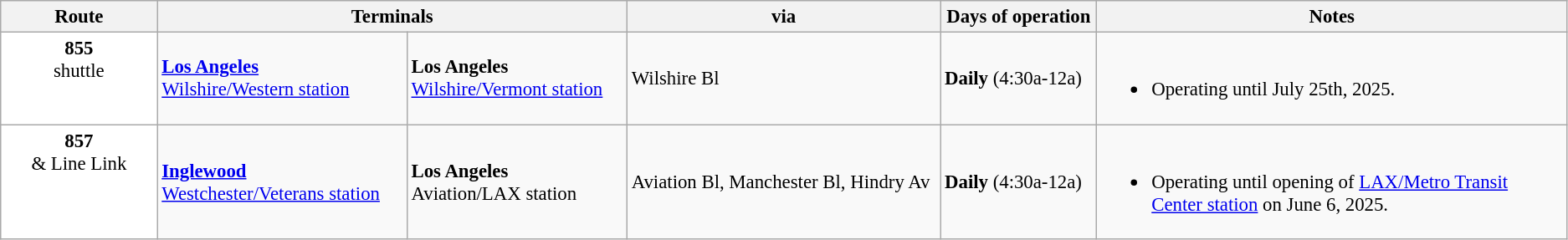<table class="wikitable sticky-header" style="font-size: 95%;">
<tr>
<th style="width:10%;">Route</th>
<th colspan="2" style="width:30%;">Terminals</th>
<th style="width:20%;">via</th>
<th style="width:10%;">Days of operation</th>
<th style="width:50%;">Notes</th>
</tr>
<tr>
<td style="text-align:center; background:white; color:black; vertical-align:top;"><div><strong>855</strong></div> shuttle</td>
<td><strong><a href='#'>Los Angeles</a></strong><br><a href='#'>Wilshire/Western station</a></td>
<td><strong>Los Angeles</strong><br><a href='#'>Wilshire/Vermont station</a></td>
<td>Wilshire Bl</td>
<td><strong>Daily</strong> (4:30a-12a)</td>
<td><br><ul><li>Operating until July 25th, 2025.</li></ul></td>
</tr>
<tr>
<td style="text-align:center; background:white; color:black; vertical-align:top;"><div><strong>857</strong></div>  &  Line Link</td>
<td><strong><a href='#'>Inglewood</a></strong><br><a href='#'>Westchester/Veterans station</a></td>
<td><strong>Los Angeles</strong><br>Aviation/LAX station</td>
<td>Aviation Bl, Manchester Bl, Hindry Av</td>
<td><strong>Daily</strong> (4:30a-12a)</td>
<td><br><ul><li>Operating until opening of <a href='#'>LAX/Metro Transit Center station</a> on June 6, 2025.</li></ul></td>
</tr>
</table>
